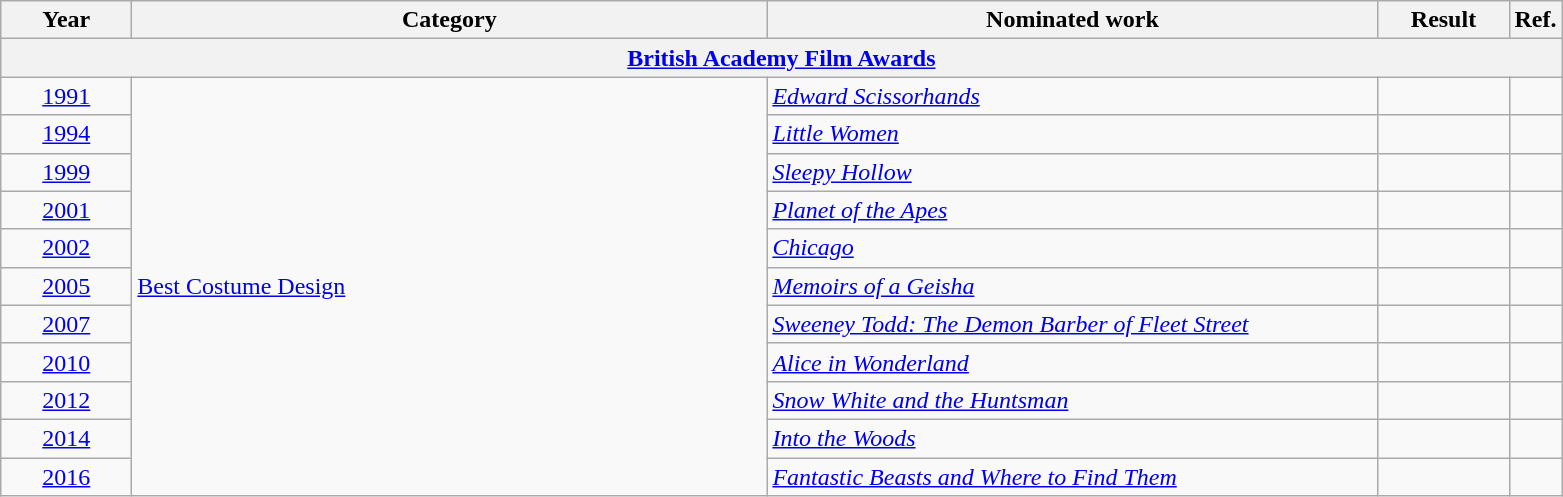<table class=wikitable>
<tr>
<th scope="col" style="width:5em;">Year</th>
<th scope="col" style="width:26em;">Category</th>
<th scope="col" style="width:25em;">Nominated work</th>
<th scope="col" style="width:5em;">Result</th>
<th>Ref.</th>
</tr>
<tr>
<th colspan="5"><a href='#'>British Academy Film Awards</a></th>
</tr>
<tr>
<td style="text-align:center;"><a href='#'>1991</a></td>
<td rowspan="11"><a href='#'>Best Costume Design</a></td>
<td><em><a href='#'>Edward Scissorhands</a></em></td>
<td></td>
<td style="text-align:center;"></td>
</tr>
<tr>
<td style="text-align:center;"><a href='#'>1994</a></td>
<td><em><a href='#'>Little Women</a></em></td>
<td></td>
<td style="text-align:center;"></td>
</tr>
<tr>
<td style="text-align:center;"><a href='#'>1999</a></td>
<td><em><a href='#'>Sleepy Hollow</a></em></td>
<td></td>
<td style="text-align:center;"></td>
</tr>
<tr>
<td style="text-align:center;"><a href='#'>2001</a></td>
<td><em><a href='#'>Planet of the Apes</a></em></td>
<td></td>
<td style="text-align:center;"></td>
</tr>
<tr>
<td style="text-align:center;"><a href='#'>2002</a></td>
<td><em><a href='#'>Chicago</a></em></td>
<td></td>
<td style="text-align:center;"></td>
</tr>
<tr>
<td style="text-align:center;"><a href='#'>2005</a></td>
<td><em><a href='#'>Memoirs of a Geisha</a></em></td>
<td></td>
<td style="text-align:center;"></td>
</tr>
<tr>
<td style="text-align:center;"><a href='#'>2007</a></td>
<td><em><a href='#'>Sweeney Todd: The Demon Barber of Fleet Street</a></em></td>
<td></td>
<td style="text-align:center;"></td>
</tr>
<tr>
<td style="text-align:center;"><a href='#'>2010</a></td>
<td><em><a href='#'>Alice in Wonderland</a></em></td>
<td></td>
<td style="text-align:center;"></td>
</tr>
<tr>
<td style="text-align:center;"><a href='#'>2012</a></td>
<td><em><a href='#'>Snow White and the Huntsman</a></em></td>
<td></td>
<td style="text-align:center;"></td>
</tr>
<tr>
<td style="text-align:center;"><a href='#'>2014</a></td>
<td><em><a href='#'>Into the Woods</a></em></td>
<td></td>
<td style="text-align:center;"></td>
</tr>
<tr>
<td style="text-align:center;"><a href='#'>2016</a></td>
<td><em><a href='#'>Fantastic Beasts and Where to Find Them</a></em></td>
<td></td>
<td style="text-align:center;"></td>
</tr>
</table>
